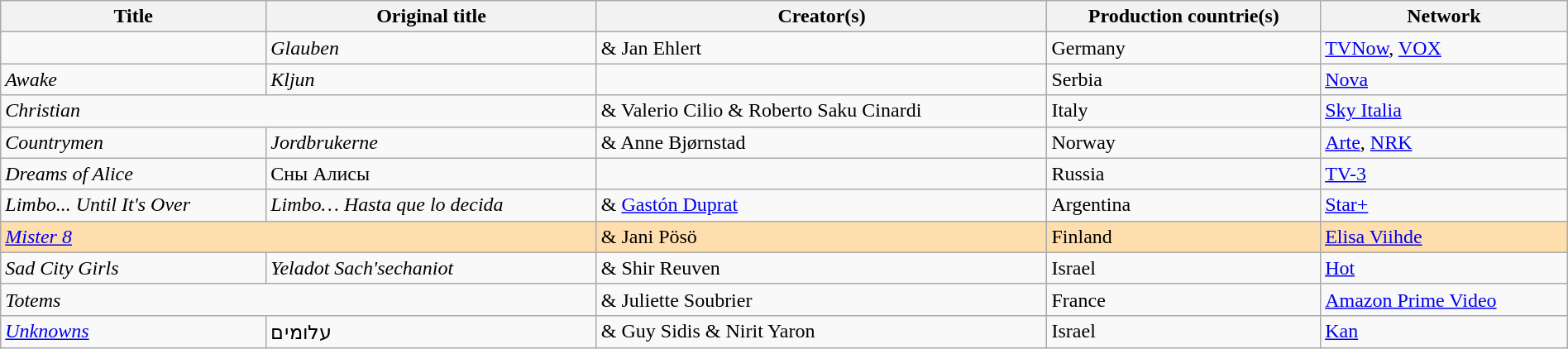<table class="sortable wikitable" style="width:100%; margin-bottom:4px">
<tr>
<th scope="col">Title</th>
<th scope="col">Original title</th>
<th scope="col">Creator(s)</th>
<th scope="col">Production countrie(s)</th>
<th scope="col">Network</th>
</tr>
<tr>
<td><em></em></td>
<td><em>Glauben</em></td>
<td> & Jan Ehlert</td>
<td>Germany</td>
<td><a href='#'>TVNow</a>, <a href='#'>VOX</a></td>
</tr>
<tr>
<td><em>Awake</em></td>
<td><em>Kljun</em></td>
<td></td>
<td>Serbia</td>
<td><a href='#'>Nova</a></td>
</tr>
<tr>
<td colspan="2"><em>Christian</em></td>
<td> & Valerio Cilio & Roberto Saku Cinardi</td>
<td>Italy</td>
<td><a href='#'>Sky Italia</a></td>
</tr>
<tr>
<td><em>Countrymen</em></td>
<td><em>Jordbrukerne</em></td>
<td> & Anne Bjørnstad</td>
<td>Norway</td>
<td><a href='#'>Arte</a>, <a href='#'>NRK</a></td>
</tr>
<tr>
<td><em>Dreams of Alice</em></td>
<td>Сны Алисы</td>
<td></td>
<td>Russia</td>
<td><a href='#'>TV-3</a></td>
</tr>
<tr>
<td><em>Limbo... Until It's Over</em></td>
<td><em>Limbo… Hasta que lo decida</em></td>
<td> & <a href='#'>Gastón Duprat</a></td>
<td>Argentina</td>
<td><a href='#'>Star+</a></td>
</tr>
<tr style="background:#FFDEAD;">
<td colspan="2"><em><a href='#'>Mister 8</a></em></td>
<td> & Jani Pösö</td>
<td>Finland</td>
<td><a href='#'>Elisa Viihde</a></td>
</tr>
<tr>
<td><em>Sad City Girls</em></td>
<td><em>Yeladot Sach'sechaniot</em></td>
<td> & Shir Reuven</td>
<td>Israel</td>
<td><a href='#'>Hot</a></td>
</tr>
<tr>
<td colspan="2"><em>Totems</em></td>
<td> & Juliette Soubrier</td>
<td>France</td>
<td><a href='#'>Amazon Prime Video</a></td>
</tr>
<tr>
<td><em><a href='#'>Unknowns</a></em></td>
<td>עלומים</td>
<td> & Guy Sidis & Nirit Yaron</td>
<td>Israel</td>
<td><a href='#'>Kan</a></td>
</tr>
</table>
